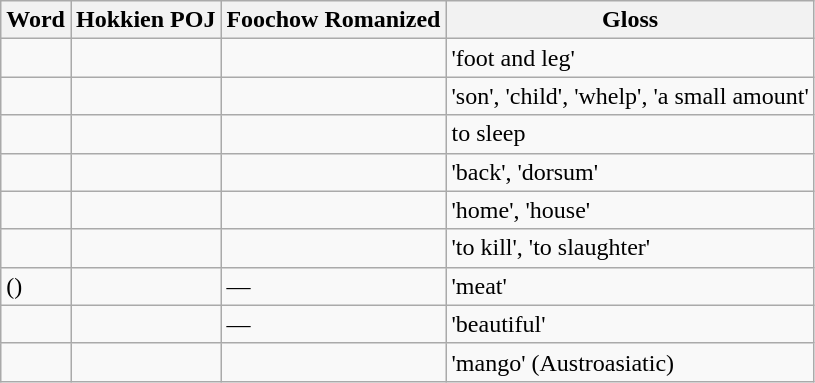<table class="wikitable">
<tr>
<th>Word</th>
<th>Hokkien POJ</th>
<th>Foochow Romanized</th>
<th>Gloss</th>
</tr>
<tr>
<td></td>
<td> </td>
<td> </td>
<td>'foot and leg'</td>
</tr>
<tr>
<td></td>
<td> </td>
<td> </td>
<td>'son', 'child', 'whelp', 'a small amount'</td>
</tr>
<tr>
<td></td>
<td> </td>
<td> </td>
<td>to sleep</td>
</tr>
<tr>
<td></td>
<td> </td>
<td> </td>
<td>'back', 'dorsum'</td>
</tr>
<tr>
<td></td>
<td> </td>
<td> </td>
<td>'home', 'house'</td>
</tr>
<tr>
<td></td>
<td> </td>
<td> </td>
<td>'to kill', 'to slaughter'</td>
</tr>
<tr>
<td>()</td>
<td> </td>
<td>—</td>
<td>'meat'</td>
</tr>
<tr>
<td></td>
<td> </td>
<td>—</td>
<td>'beautiful'</td>
</tr>
<tr>
<td></td>
<td> </td>
<td> </td>
<td>'mango' (Austroasiatic)</td>
</tr>
</table>
